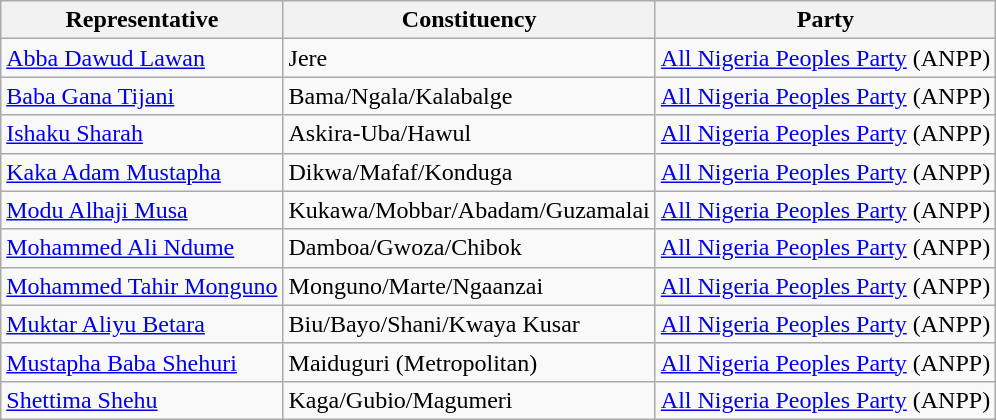<table class="wikitable" border="1">
<tr>
<th>Representative</th>
<th>Constituency</th>
<th>Party</th>
</tr>
<tr>
<td><a href='#'>Abba Dawud Lawan</a></td>
<td>Jere</td>
<td><a href='#'>All Nigeria Peoples Party</a> (ANPP)</td>
</tr>
<tr>
<td><a href='#'>Baba Gana Tijani</a></td>
<td>Bama/Ngala/Kalabalge</td>
<td><a href='#'>All Nigeria Peoples Party</a> (ANPP)</td>
</tr>
<tr>
<td><a href='#'>Ishaku Sharah</a></td>
<td>Askira-Uba/Hawul</td>
<td><a href='#'>All Nigeria Peoples Party</a> (ANPP)</td>
</tr>
<tr>
<td><a href='#'>Kaka Adam Mustapha</a></td>
<td>Dikwa/Mafaf/Konduga</td>
<td><a href='#'>All Nigeria Peoples Party</a> (ANPP)</td>
</tr>
<tr>
<td><a href='#'>Modu Alhaji Musa</a></td>
<td>Kukawa/Mobbar/Abadam/Guzamalai</td>
<td><a href='#'>All Nigeria Peoples Party</a> (ANPP)</td>
</tr>
<tr>
<td><a href='#'>Mohammed Ali Ndume</a></td>
<td>Damboa/Gwoza/Chibok</td>
<td><a href='#'>All Nigeria Peoples Party</a> (ANPP)</td>
</tr>
<tr>
<td><a href='#'>Mohammed Tahir Monguno</a></td>
<td>Monguno/Marte/Ngaanzai</td>
<td><a href='#'>All Nigeria Peoples Party</a> (ANPP)</td>
</tr>
<tr>
<td><a href='#'>Muktar Aliyu Betara</a></td>
<td>Biu/Bayo/Shani/Kwaya Kusar</td>
<td><a href='#'>All Nigeria Peoples Party</a> (ANPP)</td>
</tr>
<tr>
<td><a href='#'>Mustapha Baba Shehuri</a></td>
<td>Maiduguri (Metropolitan)</td>
<td><a href='#'>All Nigeria Peoples Party</a> (ANPP)</td>
</tr>
<tr>
<td><a href='#'>Shettima Shehu</a></td>
<td>Kaga/Gubio/Magumeri</td>
<td><a href='#'>All Nigeria Peoples Party</a> (ANPP)</td>
</tr>
</table>
